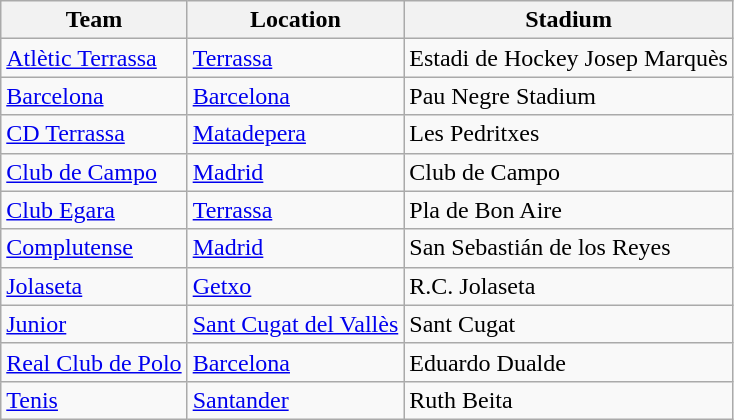<table class="wikitable sortable">
<tr>
<th>Team</th>
<th>Location</th>
<th>Stadium</th>
</tr>
<tr>
<td><a href='#'>Atlètic Terrassa</a></td>
<td><a href='#'>Terrassa</a></td>
<td>Estadi de Hockey Josep Marquès</td>
</tr>
<tr>
<td><a href='#'>Barcelona</a></td>
<td><a href='#'>Barcelona</a></td>
<td>Pau Negre Stadium</td>
</tr>
<tr>
<td><a href='#'>CD Terrassa</a></td>
<td><a href='#'>Matadepera</a></td>
<td>Les Pedritxes</td>
</tr>
<tr>
<td><a href='#'>Club de Campo</a></td>
<td><a href='#'>Madrid</a></td>
<td>Club de Campo</td>
</tr>
<tr>
<td><a href='#'>Club Egara</a></td>
<td><a href='#'>Terrassa</a></td>
<td>Pla de Bon Aire</td>
</tr>
<tr>
<td><a href='#'>Complutense</a></td>
<td><a href='#'>Madrid</a></td>
<td>San Sebastián de los Reyes</td>
</tr>
<tr>
<td><a href='#'>Jolaseta</a></td>
<td><a href='#'>Getxo</a></td>
<td>R.C. Jolaseta</td>
</tr>
<tr>
<td><a href='#'>Junior</a></td>
<td><a href='#'>Sant Cugat del Vallès</a></td>
<td>Sant Cugat</td>
</tr>
<tr>
<td><a href='#'>Real Club de Polo</a></td>
<td><a href='#'>Barcelona</a></td>
<td>Eduardo Dualde</td>
</tr>
<tr>
<td><a href='#'>Tenis</a></td>
<td><a href='#'>Santander</a></td>
<td>Ruth Beita</td>
</tr>
</table>
